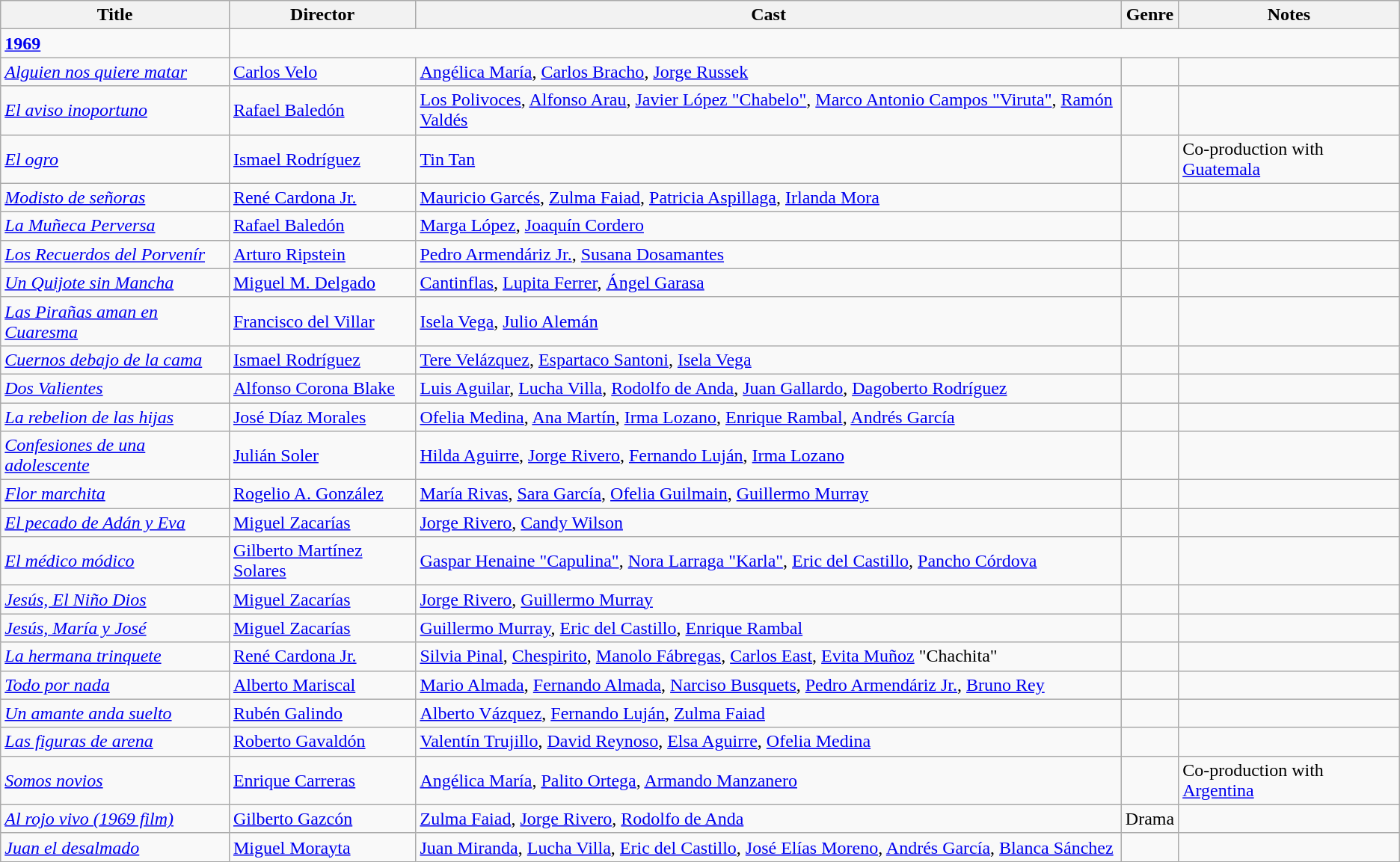<table class="wikitable">
<tr>
<th>Title</th>
<th>Director</th>
<th>Cast</th>
<th>Genre</th>
<th>Notes</th>
</tr>
<tr>
<td><strong><a href='#'>1969</a></strong></td>
</tr>
<tr>
<td><em><a href='#'>Alguien nos quiere matar</a></em></td>
<td><a href='#'>Carlos Velo</a></td>
<td><a href='#'>Angélica María</a>, <a href='#'>Carlos Bracho</a>, <a href='#'>Jorge Russek</a></td>
<td></td>
<td></td>
</tr>
<tr>
<td><em><a href='#'>El aviso inoportuno</a></em></td>
<td><a href='#'>Rafael Baledón</a></td>
<td><a href='#'>Los Polivoces</a>, <a href='#'>Alfonso Arau</a>, <a href='#'>Javier López "Chabelo"</a>, <a href='#'>Marco Antonio Campos "Viruta"</a>, <a href='#'>Ramón Valdés</a></td>
<td></td>
<td></td>
</tr>
<tr>
<td><em><a href='#'>El ogro</a></em></td>
<td><a href='#'>Ismael Rodríguez</a></td>
<td><a href='#'>Tin Tan</a></td>
<td></td>
<td>Co-production with <a href='#'>Guatemala</a></td>
</tr>
<tr>
<td><em><a href='#'>Modisto de señoras</a></em></td>
<td><a href='#'>René Cardona Jr.</a></td>
<td><a href='#'>Mauricio Garcés</a>, <a href='#'>Zulma Faiad</a>, <a href='#'>Patricia Aspillaga</a>, <a href='#'>Irlanda Mora</a></td>
<td></td>
<td></td>
</tr>
<tr>
<td><em><a href='#'>La Muñeca Perversa</a></em></td>
<td><a href='#'>Rafael Baledón</a></td>
<td><a href='#'>Marga López</a>, <a href='#'>Joaquín Cordero</a></td>
<td></td>
<td></td>
</tr>
<tr>
<td><em><a href='#'>Los Recuerdos del Porvenír</a></em></td>
<td><a href='#'>Arturo Ripstein</a></td>
<td><a href='#'>Pedro Armendáriz Jr.</a>, <a href='#'>Susana Dosamantes</a></td>
<td></td>
<td></td>
</tr>
<tr>
<td><em><a href='#'>Un Quijote sin Mancha</a></em></td>
<td><a href='#'>Miguel M. Delgado</a></td>
<td><a href='#'>Cantinflas</a>, <a href='#'>Lupita Ferrer</a>, <a href='#'>Ángel Garasa</a></td>
<td></td>
<td></td>
</tr>
<tr>
<td><em><a href='#'>Las Pirañas aman en Cuaresma</a></em></td>
<td><a href='#'>Francisco del Villar</a></td>
<td><a href='#'>Isela Vega</a>, <a href='#'>Julio Alemán</a></td>
<td></td>
<td></td>
</tr>
<tr>
<td><em><a href='#'>Cuernos debajo de la cama</a></em></td>
<td><a href='#'>Ismael Rodríguez</a></td>
<td><a href='#'>Tere Velázquez</a>, <a href='#'>Espartaco Santoni</a>, <a href='#'>Isela Vega</a></td>
<td></td>
<td></td>
</tr>
<tr>
<td><em><a href='#'>Dos Valientes</a></em></td>
<td><a href='#'>Alfonso Corona Blake</a></td>
<td><a href='#'>Luis Aguilar</a>, <a href='#'>Lucha Villa</a>, <a href='#'>Rodolfo de Anda</a>, <a href='#'>Juan Gallardo</a>, <a href='#'>Dagoberto Rodríguez</a></td>
<td></td>
<td></td>
</tr>
<tr>
<td><em><a href='#'>La rebelion de las hijas</a></em></td>
<td><a href='#'>José Díaz Morales</a></td>
<td><a href='#'>Ofelia Medina</a>, <a href='#'>Ana Martín</a>, <a href='#'>Irma Lozano</a>, <a href='#'>Enrique Rambal</a>, <a href='#'>Andrés García</a></td>
<td></td>
<td></td>
</tr>
<tr>
<td><em><a href='#'>Confesiones de una adolescente</a></em></td>
<td><a href='#'>Julián Soler</a></td>
<td><a href='#'>Hilda Aguirre</a>, <a href='#'>Jorge Rivero</a>, <a href='#'>Fernando Luján</a>, <a href='#'>Irma Lozano</a></td>
<td></td>
<td></td>
</tr>
<tr>
<td><em><a href='#'>Flor marchita</a></em></td>
<td><a href='#'>Rogelio A. González</a></td>
<td><a href='#'>María Rivas</a>, <a href='#'>Sara García</a>, <a href='#'>Ofelia Guilmain</a>, <a href='#'>Guillermo Murray</a></td>
<td></td>
<td></td>
</tr>
<tr>
<td><em><a href='#'>El pecado de Adán y Eva</a></em></td>
<td><a href='#'>Miguel Zacarías</a></td>
<td><a href='#'>Jorge Rivero</a>, <a href='#'>Candy Wilson</a></td>
<td></td>
<td></td>
</tr>
<tr>
<td><em><a href='#'>El médico módico</a></em></td>
<td><a href='#'>Gilberto Martínez Solares</a></td>
<td><a href='#'>Gaspar Henaine "Capulina"</a>, <a href='#'>Nora Larraga "Karla"</a>, <a href='#'>Eric del Castillo</a>, <a href='#'>Pancho Córdova</a></td>
<td></td>
<td></td>
</tr>
<tr>
<td><em><a href='#'>Jesús, El Niño Dios</a></em></td>
<td><a href='#'>Miguel Zacarías</a></td>
<td><a href='#'>Jorge Rivero</a>, <a href='#'>Guillermo Murray</a></td>
<td></td>
<td></td>
</tr>
<tr>
<td><em><a href='#'>Jesús, María y José</a></em></td>
<td><a href='#'>Miguel Zacarías</a></td>
<td><a href='#'>Guillermo Murray</a>, <a href='#'>Eric del Castillo</a>, <a href='#'>Enrique Rambal</a></td>
<td></td>
<td></td>
</tr>
<tr>
<td><em><a href='#'>La hermana trinquete</a></em></td>
<td><a href='#'>René Cardona Jr.</a></td>
<td><a href='#'>Silvia Pinal</a>, <a href='#'>Chespirito</a>, <a href='#'>Manolo Fábregas</a>, <a href='#'>Carlos East</a>, <a href='#'>Evita Muñoz</a> "Chachita"</td>
<td></td>
<td></td>
</tr>
<tr>
<td><em><a href='#'>Todo por nada</a></em></td>
<td><a href='#'>Alberto Mariscal</a></td>
<td><a href='#'>Mario Almada</a>, <a href='#'>Fernando Almada</a>, <a href='#'>Narciso Busquets</a>, <a href='#'>Pedro Armendáriz Jr.</a>, <a href='#'>Bruno Rey</a></td>
<td></td>
<td></td>
</tr>
<tr>
<td><em><a href='#'>Un amante anda suelto</a></em></td>
<td><a href='#'>Rubén Galindo</a></td>
<td><a href='#'>Alberto Vázquez</a>, <a href='#'>Fernando Luján</a>, <a href='#'>Zulma Faiad</a></td>
<td></td>
<td></td>
</tr>
<tr>
<td><em><a href='#'>Las figuras de arena</a></em></td>
<td><a href='#'>Roberto Gavaldón</a></td>
<td><a href='#'>Valentín Trujillo</a>, <a href='#'>David Reynoso</a>, <a href='#'>Elsa Aguirre</a>, <a href='#'>Ofelia Medina</a></td>
<td></td>
<td></td>
</tr>
<tr>
<td><em><a href='#'>Somos novios</a></em></td>
<td><a href='#'>Enrique Carreras</a></td>
<td><a href='#'>Angélica María</a>, <a href='#'>Palito Ortega</a>, <a href='#'>Armando Manzanero</a></td>
<td></td>
<td>Co-production with <a href='#'>Argentina</a></td>
</tr>
<tr>
<td><em><a href='#'>Al rojo vivo (1969 film)</a></em></td>
<td><a href='#'>Gilberto Gazcón</a></td>
<td><a href='#'>Zulma Faiad</a>, <a href='#'>Jorge Rivero</a>, <a href='#'>Rodolfo de Anda</a></td>
<td>Drama</td>
<td></td>
</tr>
<tr>
<td><em><a href='#'>Juan el desalmado</a></em></td>
<td><a href='#'>Miguel Morayta</a></td>
<td><a href='#'>Juan Miranda</a>, <a href='#'>Lucha Villa</a>, <a href='#'>Eric del Castillo</a>, <a href='#'>José Elías Moreno</a>, <a href='#'>Andrés García</a>, <a href='#'>Blanca Sánchez</a></td>
<td></td>
<td><br></td>
</tr>
</table>
